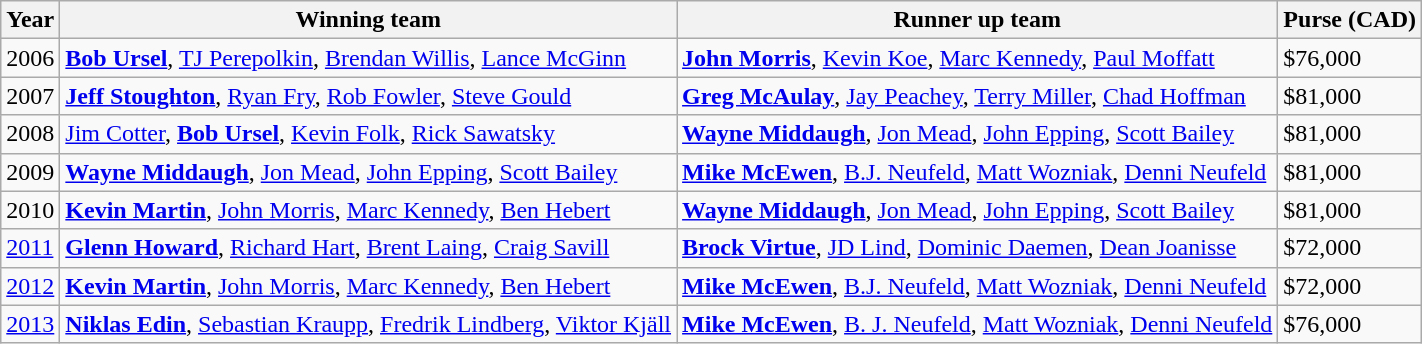<table class="wikitable">
<tr>
<th>Year</th>
<th>Winning team</th>
<th>Runner up team</th>
<th>Purse (CAD)</th>
</tr>
<tr>
<td>2006</td>
<td> <strong><a href='#'>Bob Ursel</a></strong>, <a href='#'>TJ Perepolkin</a>, <a href='#'>Brendan Willis</a>, <a href='#'>Lance McGinn</a></td>
<td> <strong><a href='#'>John Morris</a></strong>, <a href='#'>Kevin Koe</a>, <a href='#'>Marc Kennedy</a>, <a href='#'>Paul Moffatt</a></td>
<td>$76,000</td>
</tr>
<tr>
<td>2007</td>
<td> <strong><a href='#'>Jeff Stoughton</a></strong>, <a href='#'>Ryan Fry</a>, <a href='#'>Rob Fowler</a>, <a href='#'>Steve Gould</a></td>
<td> <strong><a href='#'>Greg McAulay</a></strong>, <a href='#'>Jay Peachey</a>, <a href='#'>Terry Miller</a>, <a href='#'>Chad Hoffman</a></td>
<td>$81,000</td>
</tr>
<tr>
<td>2008</td>
<td> <a href='#'>Jim Cotter</a>, <strong><a href='#'>Bob Ursel</a></strong>, <a href='#'>Kevin Folk</a>, <a href='#'>Rick Sawatsky</a></td>
<td> <strong><a href='#'>Wayne Middaugh</a></strong>, <a href='#'>Jon Mead</a>, <a href='#'>John Epping</a>, <a href='#'>Scott Bailey</a></td>
<td>$81,000</td>
</tr>
<tr>
<td>2009</td>
<td> <strong><a href='#'>Wayne Middaugh</a></strong>, <a href='#'>Jon Mead</a>, <a href='#'>John Epping</a>, <a href='#'>Scott Bailey</a></td>
<td> <strong><a href='#'>Mike McEwen</a></strong>, <a href='#'>B.J. Neufeld</a>, <a href='#'>Matt Wozniak</a>, <a href='#'>Denni Neufeld</a></td>
<td>$81,000</td>
</tr>
<tr>
<td>2010</td>
<td> <strong><a href='#'>Kevin Martin</a></strong>, <a href='#'>John Morris</a>, <a href='#'>Marc Kennedy</a>, <a href='#'>Ben Hebert</a></td>
<td> <strong><a href='#'>Wayne Middaugh</a></strong>, <a href='#'>Jon Mead</a>, <a href='#'>John Epping</a>, <a href='#'>Scott Bailey</a></td>
<td>$81,000</td>
</tr>
<tr>
<td><a href='#'>2011</a></td>
<td> <strong><a href='#'>Glenn Howard</a></strong>, <a href='#'>Richard Hart</a>, <a href='#'>Brent Laing</a>, <a href='#'>Craig Savill</a></td>
<td> <strong><a href='#'>Brock Virtue</a></strong>, <a href='#'>JD Lind</a>, <a href='#'>Dominic Daemen</a>, <a href='#'>Dean Joanisse</a></td>
<td>$72,000</td>
</tr>
<tr>
<td><a href='#'>2012</a></td>
<td> <strong><a href='#'>Kevin Martin</a></strong>, <a href='#'>John Morris</a>, <a href='#'>Marc Kennedy</a>, <a href='#'>Ben Hebert</a></td>
<td> <strong><a href='#'>Mike McEwen</a></strong>, <a href='#'>B.J. Neufeld</a>, <a href='#'>Matt Wozniak</a>, <a href='#'>Denni Neufeld</a></td>
<td>$72,000</td>
</tr>
<tr>
<td><a href='#'>2013</a></td>
<td> <strong><a href='#'>Niklas Edin</a></strong>, <a href='#'>Sebastian Kraupp</a>, <a href='#'>Fredrik Lindberg</a>, <a href='#'>Viktor Kjäll</a></td>
<td> <strong><a href='#'>Mike McEwen</a></strong>, <a href='#'>B. J. Neufeld</a>, <a href='#'>Matt Wozniak</a>, <a href='#'>Denni Neufeld</a></td>
<td>$76,000</td>
</tr>
</table>
